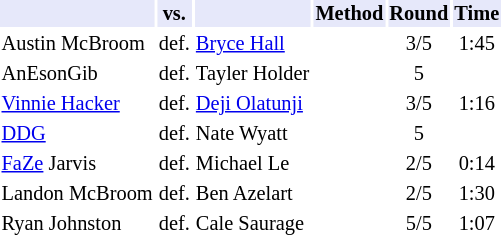<table class="sortable toccolours" style="font-size: 85%;">
<tr>
<th style="background:#e6e8fa; color:#000; text-align:center;"></th>
<th style="background:#e6e8fa; color:#000; text-align:center;">vs.</th>
<th style="background:#e6e8fa; color:#000; text-align:center;"></th>
<th style="background:#e6e8fa; color:#000; text-align:center;">Method</th>
<th style="background:#e6e8fa; color:#000; text-align:center;">Round</th>
<th style="background:#e6e8fa; color:#000; text-align:center;">Time</th>
</tr>
<tr>
<td>Austin McBroom </td>
<td>def.</td>
<td><a href='#'>Bryce Hall</a> </td>
<td align="center"></td>
<td align="center">3/5</td>
<td align="center">1:45</td>
</tr>
<tr>
<td>AnEsonGib </td>
<td>def.</td>
<td>Tayler Holder </td>
<td align="center"></td>
<td align="center">5</td>
<td align="center"></td>
</tr>
<tr>
<td><a href='#'>Vinnie Hacker</a> </td>
<td>def.</td>
<td><a href='#'>Deji Olatunji</a> </td>
<td align="center"></td>
<td align="center">3/5</td>
<td align="center">1:16</td>
</tr>
<tr>
<td><a href='#'>DDG</a> </td>
<td>def.</td>
<td>Nate Wyatt </td>
<td align="center"></td>
<td align="center">5</td>
<td align="center"></td>
</tr>
<tr>
<td><a href='#'>FaZe</a> Jarvis </td>
<td>def.</td>
<td>Michael Le </td>
<td align="center"></td>
<td align="center">2/5</td>
<td align="center">0:14</td>
</tr>
<tr>
<td>Landon McBroom </td>
<td>def.</td>
<td>Ben Azelart </td>
<td align="center"></td>
<td align="center">2/5</td>
<td align="center">1:30</td>
</tr>
<tr>
<td>Ryan Johnston </td>
<td>def.</td>
<td>Cale Saurage </td>
<td align="center"></td>
<td align="center">5/5</td>
<td align="center">1:07</td>
</tr>
</table>
